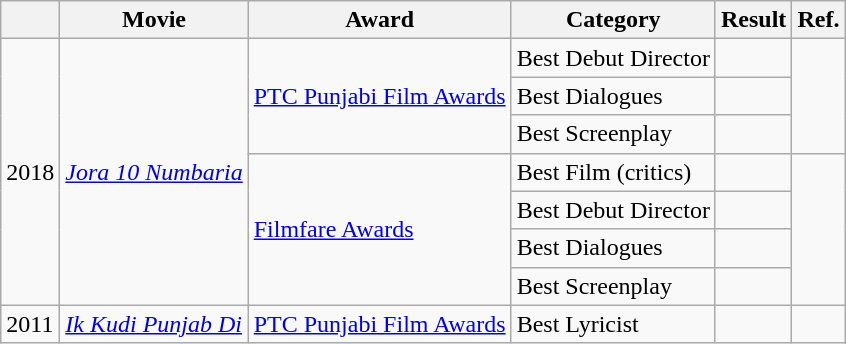<table class="wikitable sortable">
<tr>
<th></th>
<th>Movie</th>
<th>Award</th>
<th>Category</th>
<th>Result</th>
<th>Ref.</th>
</tr>
<tr>
<td rowspan="7">2018</td>
<td rowspan="7"><em><a href='#'>Jora 10 Numbaria</a></em></td>
<td rowspan="3"><a href='#'>PTC Punjabi Film Awards</a></td>
<td>Best Debut Director</td>
<td></td>
<td rowspan="3"></td>
</tr>
<tr>
<td>Best Dialogues</td>
<td></td>
</tr>
<tr>
<td>Best Screenplay</td>
<td></td>
</tr>
<tr>
<td rowspan="4"><a href='#'>Filmfare Awards</a></td>
<td>Best Film (critics)</td>
<td></td>
<td rowspan="4"></td>
</tr>
<tr>
<td>Best Debut Director</td>
<td></td>
</tr>
<tr>
<td>Best Dialogues</td>
<td></td>
</tr>
<tr>
<td>Best Screenplay</td>
<td></td>
</tr>
<tr>
<td>2011</td>
<td><em><a href='#'>Ik Kudi Punjab Di</a></em></td>
<td><a href='#'>PTC Punjabi Film Awards</a></td>
<td>Best Lyricist</td>
<td></td>
<td></td>
</tr>
</table>
